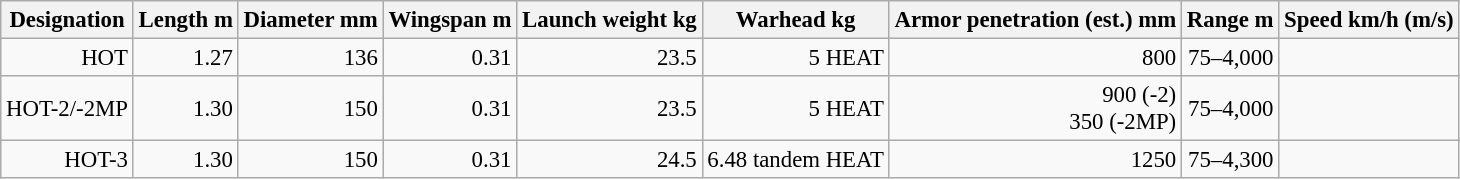<table class="wikitable" style="font-size:95%; text-align:right;">
<tr>
<th>Designation</th>
<th>Length m</th>
<th>Diameter mm</th>
<th>Wingspan m</th>
<th>Launch weight kg</th>
<th>Warhead kg</th>
<th>Armor penetration (est.) mm</th>
<th>Range m</th>
<th>Speed km/h (m/s)</th>
</tr>
<tr>
<td>HOT</td>
<td>1.27</td>
<td>136</td>
<td>0.31</td>
<td>23.5</td>
<td>5 HEAT</td>
<td>800</td>
<td>75–4,000</td>
<td></td>
</tr>
<tr>
<td>HOT-2/-2MP</td>
<td>1.30</td>
<td>150</td>
<td>0.31</td>
<td>23.5</td>
<td>5 HEAT</td>
<td>900 (-2) <br> 350 (-2MP)</td>
<td>75–4,000</td>
<td></td>
</tr>
<tr>
<td>HOT-3</td>
<td>1.30</td>
<td>150</td>
<td>0.31</td>
<td>24.5</td>
<td>6.48 tandem HEAT</td>
<td>1250</td>
<td>75–4,300</td>
<td></td>
</tr>
</table>
